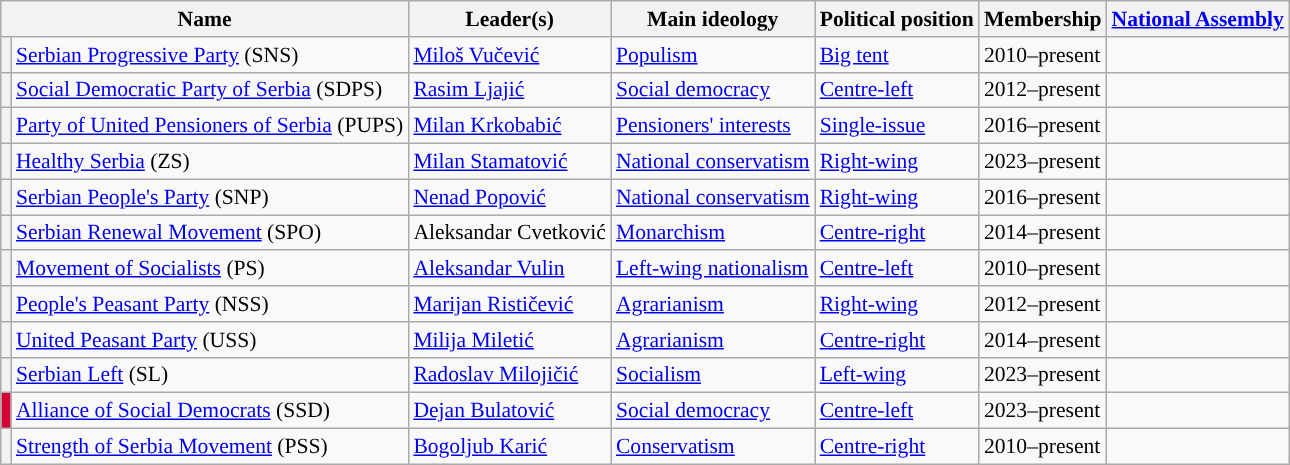<table class="wikitable" style="font-size:90%">
<tr>
<th colspan="2">Name</th>
<th>Leader(s)</th>
<th>Main ideology</th>
<th>Political position</th>
<th>Membership</th>
<th><a href='#'>National Assembly</a></th>
</tr>
<tr>
<th style="background:"></th>
<td><a href='#'>Serbian Progressive Party</a> (SNS)</td>
<td><a href='#'>Miloš Vučević</a></td>
<td><a href='#'>Populism</a></td>
<td><a href='#'>Big tent</a></td>
<td>2010–present</td>
<td></td>
</tr>
<tr>
<th style="background-color:"></th>
<td><a href='#'>Social Democratic Party of Serbia</a> (SDPS)</td>
<td><a href='#'>Rasim Ljajić</a></td>
<td><a href='#'>Social democracy</a></td>
<td><a href='#'>Centre-left</a></td>
<td>2012–present</td>
<td></td>
</tr>
<tr>
<th style="background-color:"></th>
<td><a href='#'>Party of United Pensioners of Serbia</a> (PUPS)</td>
<td><a href='#'>Milan Krkobabić</a></td>
<td><a href='#'>Pensioners' interests</a></td>
<td><a href='#'>Single-issue</a></td>
<td>2016–present</td>
<td></td>
</tr>
<tr>
<th style="background-color:"></th>
<td><a href='#'>Healthy Serbia</a> (ZS)</td>
<td><a href='#'>Milan Stamatović</a></td>
<td><a href='#'>National conservatism</a></td>
<td><a href='#'>Right-wing</a></td>
<td>2023–present</td>
<td></td>
</tr>
<tr>
<th style="background-color:"></th>
<td><a href='#'>Serbian People's Party</a> (SNP)</td>
<td><a href='#'>Nenad Popović</a></td>
<td><a href='#'>National conservatism</a></td>
<td><a href='#'>Right-wing</a></td>
<td>2016–present</td>
<td></td>
</tr>
<tr>
<th style="background-color:"></th>
<td><a href='#'>Serbian Renewal Movement</a> (SPO)</td>
<td>Aleksandar Cvetković</td>
<td><a href='#'>Monarchism</a></td>
<td><a href='#'>Centre-right</a></td>
<td>2014–present</td>
<td></td>
</tr>
<tr>
<th style="background-color:"></th>
<td><a href='#'>Movement of Socialists</a> (PS)</td>
<td><a href='#'>Aleksandar Vulin</a></td>
<td><a href='#'>Left-wing nationalism</a></td>
<td><a href='#'>Centre-left</a></td>
<td>2010–present</td>
<td></td>
</tr>
<tr>
<th style="background-color:"></th>
<td><a href='#'>People's Peasant Party</a> (NSS)</td>
<td><a href='#'>Marijan Rističević</a></td>
<td><a href='#'>Agrarianism</a></td>
<td><a href='#'>Right-wing</a></td>
<td>2012–present</td>
<td></td>
</tr>
<tr>
<th style="background-color:"></th>
<td><a href='#'>United Peasant Party</a> (USS)</td>
<td><a href='#'>Milija Miletić</a></td>
<td><a href='#'>Agrarianism</a></td>
<td><a href='#'>Centre-right</a></td>
<td>2014–present</td>
<td></td>
</tr>
<tr>
<th style="background-color:"></th>
<td><a href='#'>Serbian Left</a> (SL)</td>
<td><a href='#'>Radoslav Milojičić</a></td>
<td><a href='#'>Socialism</a></td>
<td><a href='#'>Left-wing</a></td>
<td>2023–present</td>
<td></td>
</tr>
<tr>
<th style="background-color:#D40033"></th>
<td><a href='#'>Alliance of Social Democrats</a> (SSD)</td>
<td><a href='#'>Dejan Bulatović</a></td>
<td><a href='#'>Social democracy</a></td>
<td><a href='#'>Centre-left</a></td>
<td>2023–present</td>
<td></td>
</tr>
<tr>
<th style="background-color:"></th>
<td><a href='#'>Strength of Serbia Movement</a> (PSS)</td>
<td><a href='#'>Bogoljub Karić</a></td>
<td><a href='#'>Conservatism</a></td>
<td><a href='#'>Centre-right</a></td>
<td>2010–present</td>
<td></td>
</tr>
</table>
